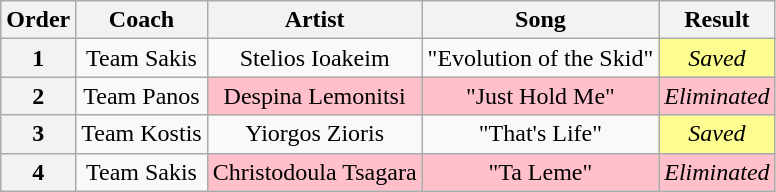<table class="wikitable" style="text-align: center; width: auto;">
<tr>
<th>Order</th>
<th>Coach</th>
<th>Artist</th>
<th>Song</th>
<th>Result</th>
</tr>
<tr>
<th>1</th>
<td>Team Sakis</td>
<td>Stelios Ioakeim</td>
<td>"Evolution of the Skid"</td>
<td style="background:#fdfc8f;"><em>Saved</em></td>
</tr>
<tr>
<th>2</th>
<td>Team Panos</td>
<td style="background:pink;">Despina Lemonitsi</td>
<td style="background:pink;">"Just Hold Me"</td>
<td style="background:pink;"><em>Eliminated</em></td>
</tr>
<tr>
<th>3</th>
<td>Team Kostis</td>
<td>Yiorgos Zioris</td>
<td>"That's Life"</td>
<td style="background:#fdfc8f;"><em>Saved</em></td>
</tr>
<tr>
<th>4</th>
<td>Team Sakis</td>
<td style="background:pink;">Christodoula Tsagara</td>
<td style="background:pink;">"Ta Leme"</td>
<td style="background:pink;"><em>Eliminated</em></td>
</tr>
</table>
